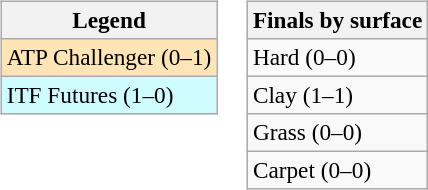<table>
<tr valign=top>
<td><br><table class=wikitable style=font-size:97%>
<tr>
<th>Legend</th>
</tr>
<tr bgcolor=moccasin>
<td>ATP Challenger (0–1)</td>
</tr>
<tr bgcolor=cffcff>
<td>ITF Futures (1–0)</td>
</tr>
</table>
</td>
<td><br><table class=wikitable style=font-size:97%>
<tr>
<th>Finals by surface</th>
</tr>
<tr>
<td>Hard (0–0)</td>
</tr>
<tr>
<td>Clay (1–1)</td>
</tr>
<tr>
<td>Grass (0–0)</td>
</tr>
<tr>
<td>Carpet (0–0)</td>
</tr>
</table>
</td>
</tr>
</table>
